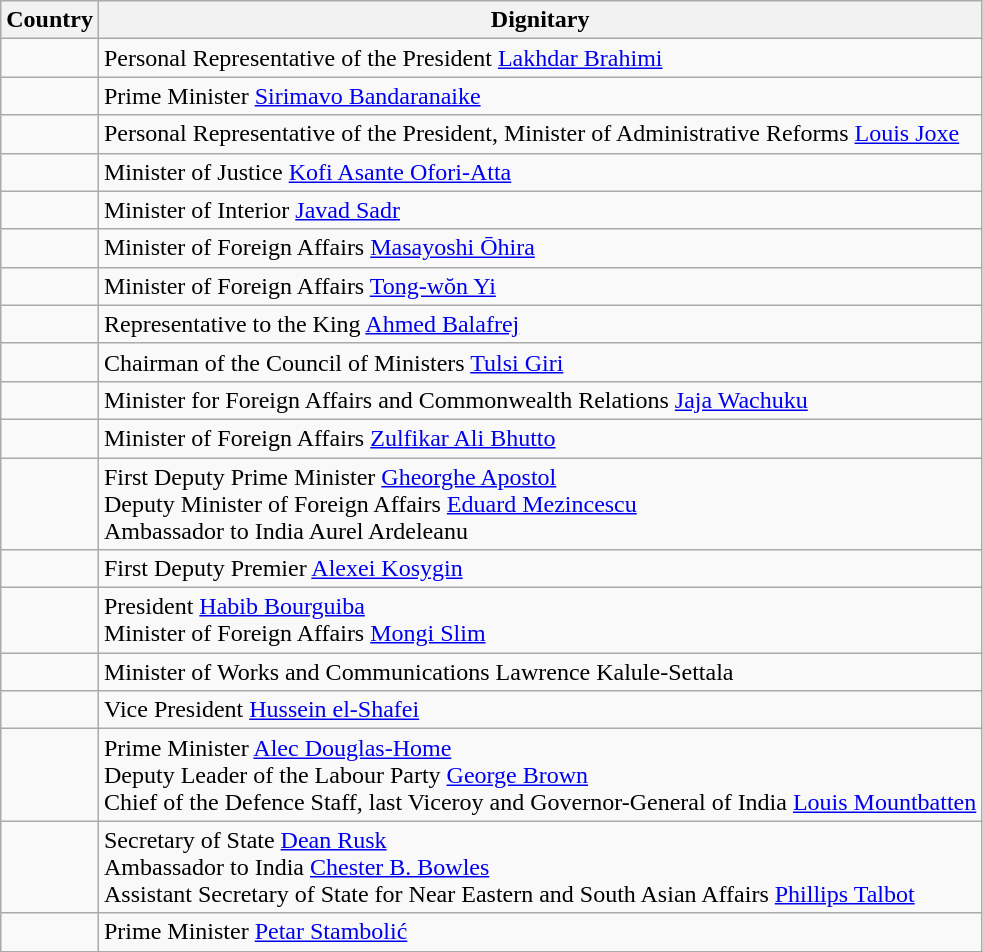<table class="wikitable sortable">
<tr>
<th>Country</th>
<th>Dignitary</th>
</tr>
<tr>
<td></td>
<td>Personal Representative of the President <a href='#'>Lakhdar Brahimi</a></td>
</tr>
<tr>
<td></td>
<td>Prime Minister <a href='#'>Sirimavo Bandaranaike</a></td>
</tr>
<tr>
<td></td>
<td>Personal Representative of the President, Minister of Administrative Reforms <a href='#'>Louis Joxe</a></td>
</tr>
<tr>
<td></td>
<td>Minister of Justice <a href='#'>Kofi Asante Ofori-Atta</a></td>
</tr>
<tr>
<td></td>
<td>Minister of Interior <a href='#'>Javad Sadr</a></td>
</tr>
<tr>
<td></td>
<td>Minister of Foreign Affairs <a href='#'>Masayoshi Ōhira</a></td>
</tr>
<tr>
<td></td>
<td>Minister of Foreign Affairs <a href='#'>Tong-wŏn Yi</a></td>
</tr>
<tr>
<td></td>
<td>Representative to the King <a href='#'>Ahmed Balafrej</a></td>
</tr>
<tr>
<td></td>
<td>Chairman of the Council of Ministers <a href='#'>Tulsi Giri</a></td>
</tr>
<tr>
<td></td>
<td>Minister for Foreign Affairs and Commonwealth Relations <a href='#'>Jaja Wachuku</a></td>
</tr>
<tr>
<td></td>
<td>Minister of Foreign Affairs <a href='#'>Zulfikar Ali Bhutto</a></td>
</tr>
<tr>
<td></td>
<td>First Deputy Prime Minister <a href='#'>Gheorghe Apostol</a><br>Deputy Minister of Foreign Affairs <a href='#'>Eduard Mezincescu</a><br>Ambassador to India Aurel Ardeleanu</td>
</tr>
<tr>
<td></td>
<td>First Deputy Premier <a href='#'>Alexei Kosygin</a></td>
</tr>
<tr>
<td></td>
<td>President <a href='#'>Habib Bourguiba</a><br>Minister of Foreign Affairs <a href='#'>Mongi Slim</a></td>
</tr>
<tr>
<td></td>
<td>Minister of Works and Communications Lawrence Kalule-Settala</td>
</tr>
<tr>
<td></td>
<td>Vice President <a href='#'>Hussein el-Shafei</a></td>
</tr>
<tr>
<td></td>
<td>Prime Minister <a href='#'>Alec Douglas-Home</a><br>Deputy Leader of the Labour Party <a href='#'>George Brown</a><br>Chief of the Defence Staff, last Viceroy and Governor-General of India <a href='#'>Louis Mountbatten</a></td>
</tr>
<tr>
<td></td>
<td>Secretary of State <a href='#'>Dean Rusk</a><br>Ambassador to India <a href='#'>Chester B. Bowles</a><br>Assistant Secretary of State for Near Eastern and South Asian Affairs <a href='#'>Phillips Talbot</a></td>
</tr>
<tr>
<td></td>
<td>Prime Minister <a href='#'>Petar Stambolić</a></td>
</tr>
<tr>
</tr>
</table>
